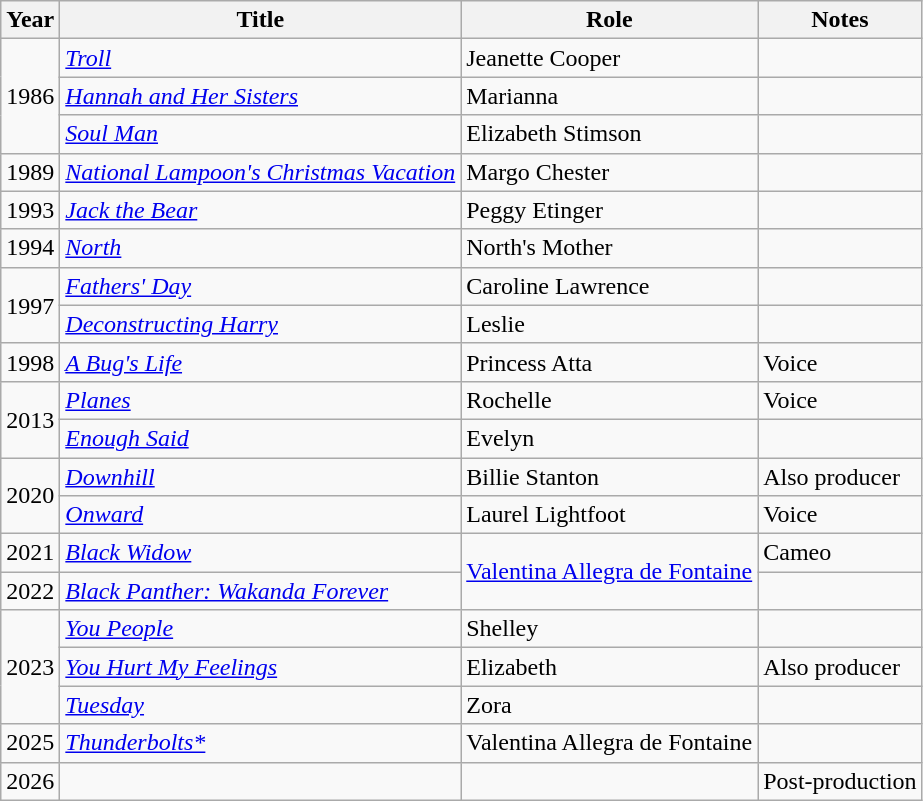<table class = "wikitable sortable">
<tr>
<th>Year</th>
<th>Title</th>
<th>Role</th>
<th class="unsortable">Notes</th>
</tr>
<tr>
<td rowspan="3">1986</td>
<td><em><a href='#'>Troll</a></em></td>
<td>Jeanette Cooper</td>
<td></td>
</tr>
<tr>
<td><em><a href='#'>Hannah and Her Sisters</a></em></td>
<td>Marianna</td>
<td></td>
</tr>
<tr>
<td><em><a href='#'>Soul Man</a></em></td>
<td>Elizabeth Stimson</td>
<td></td>
</tr>
<tr>
<td>1989</td>
<td><em><a href='#'>National Lampoon's Christmas Vacation</a></em></td>
<td>Margo Chester</td>
<td></td>
</tr>
<tr>
<td>1993</td>
<td><em><a href='#'>Jack the Bear</a></em></td>
<td>Peggy Etinger</td>
<td></td>
</tr>
<tr>
<td>1994</td>
<td><em><a href='#'>North</a></em></td>
<td>North's Mother</td>
<td></td>
</tr>
<tr>
<td rowspan="2">1997</td>
<td><em><a href='#'>Fathers' Day</a></em></td>
<td>Caroline Lawrence</td>
<td></td>
</tr>
<tr>
<td><em><a href='#'>Deconstructing Harry</a></em></td>
<td>Leslie</td>
<td></td>
</tr>
<tr>
<td>1998</td>
<td><em><a href='#'>A Bug's Life</a></em></td>
<td>Princess Atta</td>
<td>Voice</td>
</tr>
<tr>
<td rowspan="2">2013</td>
<td><em><a href='#'>Planes</a></em></td>
<td>Rochelle</td>
<td>Voice</td>
</tr>
<tr>
<td><em><a href='#'>Enough Said</a></em></td>
<td>Evelyn</td>
<td></td>
</tr>
<tr>
<td rowspan="2">2020</td>
<td><em><a href='#'>Downhill</a></em></td>
<td>Billie Stanton</td>
<td>Also producer</td>
</tr>
<tr>
<td><em><a href='#'>Onward</a></em></td>
<td>Laurel Lightfoot</td>
<td>Voice</td>
</tr>
<tr>
<td>2021</td>
<td><em><a href='#'>Black Widow</a></em></td>
<td rowspan="2"><a href='#'>Valentina Allegra de Fontaine</a></td>
<td>Cameo</td>
</tr>
<tr>
<td>2022</td>
<td><em><a href='#'>Black Panther: Wakanda Forever</a></em></td>
<td></td>
</tr>
<tr>
<td rowspan="3">2023</td>
<td><em><a href='#'>You People</a></em></td>
<td>Shelley</td>
<td></td>
</tr>
<tr>
<td><em><a href='#'>You Hurt My Feelings</a></em></td>
<td>Elizabeth</td>
<td>Also producer</td>
</tr>
<tr>
<td><em><a href='#'>Tuesday</a></em></td>
<td>Zora</td>
<td></td>
</tr>
<tr>
<td>2025</td>
<td><em><a href='#'>Thunderbolts*</a></em></td>
<td>Valentina Allegra de Fontaine</td>
<td></td>
</tr>
<tr>
<td>2026</td>
<td></td>
<td></td>
<td>Post-production</td>
</tr>
</table>
